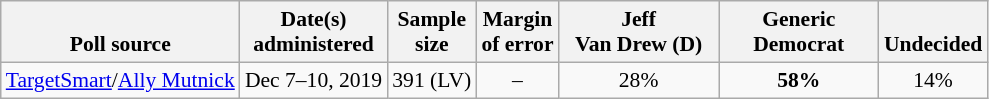<table class="wikitable" style="font-size:90%;text-align:center;">
<tr valign=bottom>
<th>Poll source</th>
<th>Date(s)<br>administered</th>
<th>Sample<br>size</th>
<th>Margin<br>of error</th>
<th style="width:100px;">Jeff<br>Van Drew (D)</th>
<th style="width:100px;">Generic<br>Democrat</th>
<th>Undecided</th>
</tr>
<tr>
<td style="text-align:left;"><a href='#'>TargetSmart</a>/<a href='#'>Ally Mutnick</a></td>
<td>Dec 7–10, 2019</td>
<td>391 (LV)</td>
<td>–</td>
<td>28%</td>
<td><strong>58%</strong></td>
<td>14%</td>
</tr>
</table>
